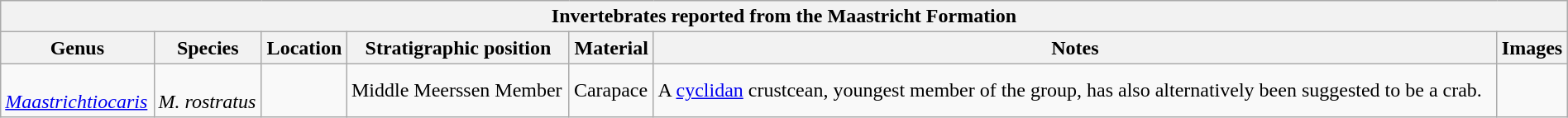<table class="wikitable" align="center" width="100%">
<tr>
<th colspan="7" align="center"><strong>Invertebrates reported from the Maastricht Formation</strong></th>
</tr>
<tr>
<th>Genus</th>
<th>Species</th>
<th>Location</th>
<th>Stratigraphic position</th>
<th>Material</th>
<th>Notes</th>
<th>Images</th>
</tr>
<tr>
<td><br><em><a href='#'>Maastrichtiocaris</a></em></td>
<td><br><em>M. rostratus</em></td>
<td></td>
<td>Middle Meerssen Member</td>
<td>Carapace</td>
<td>A <a href='#'>cyclidan</a> crustcean, youngest member of the group, has also alternatively been suggested to be a crab.</td>
<td></td>
</tr>
</table>
